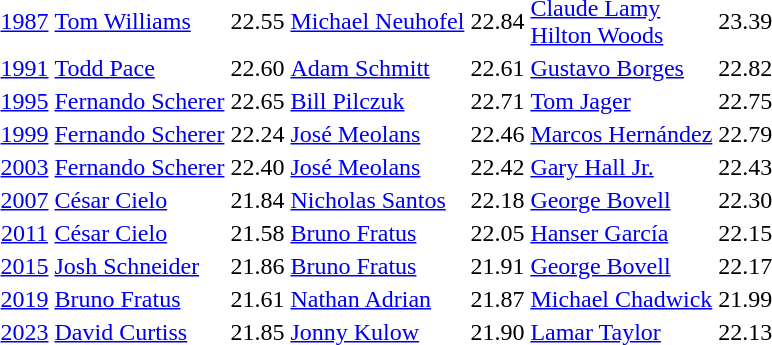<table>
<tr>
<td align=center><a href='#'>1987</a></td>
<td> <a href='#'>Tom Williams</a></td>
<td>22.55</td>
<td> <a href='#'>Michael Neuhofel</a></td>
<td>22.84</td>
<td> <a href='#'>Claude Lamy</a><br> <a href='#'>Hilton Woods</a></td>
<td>23.39</td>
</tr>
<tr>
<td align=center><a href='#'>1991</a></td>
<td> <a href='#'>Todd Pace</a></td>
<td>22.60</td>
<td> <a href='#'>Adam Schmitt</a></td>
<td>22.61</td>
<td> <a href='#'>Gustavo Borges</a></td>
<td>22.82</td>
</tr>
<tr>
<td align=center><a href='#'>1995</a></td>
<td> <a href='#'>Fernando Scherer</a></td>
<td>22.65</td>
<td> <a href='#'>Bill Pilczuk</a></td>
<td>22.71</td>
<td> <a href='#'>Tom Jager</a></td>
<td>22.75</td>
</tr>
<tr>
<td align=center><a href='#'>1999</a></td>
<td> <a href='#'>Fernando Scherer</a></td>
<td>22.24</td>
<td> <a href='#'>José Meolans</a></td>
<td>22.46</td>
<td> <a href='#'>Marcos Hernández</a></td>
<td>22.79</td>
</tr>
<tr>
<td align=center><a href='#'>2003</a></td>
<td> <a href='#'>Fernando Scherer</a></td>
<td>22.40</td>
<td> <a href='#'>José Meolans</a></td>
<td>22.42</td>
<td> <a href='#'>Gary Hall Jr.</a></td>
<td>22.43</td>
</tr>
<tr>
<td align=center><a href='#'>2007</a></td>
<td> <a href='#'>César Cielo</a></td>
<td>21.84</td>
<td> <a href='#'>Nicholas Santos</a></td>
<td>22.18</td>
<td> <a href='#'>George Bovell</a></td>
<td>22.30</td>
</tr>
<tr>
<td align=center><a href='#'>2011</a></td>
<td> <a href='#'>César Cielo</a></td>
<td>21.58</td>
<td> <a href='#'>Bruno Fratus</a></td>
<td>22.05</td>
<td> <a href='#'>Hanser García</a></td>
<td>22.15</td>
</tr>
<tr>
<td align=center><a href='#'>2015</a></td>
<td> <a href='#'>Josh Schneider</a></td>
<td>21.86</td>
<td> <a href='#'>Bruno Fratus</a></td>
<td>21.91</td>
<td> <a href='#'>George Bovell</a></td>
<td>22.17</td>
</tr>
<tr>
<td align=center><a href='#'>2019</a></td>
<td> <a href='#'>Bruno Fratus</a></td>
<td>21.61</td>
<td> <a href='#'>Nathan Adrian</a></td>
<td>21.87</td>
<td> <a href='#'>Michael Chadwick</a></td>
<td>21.99</td>
</tr>
<tr>
<td align=center><a href='#'>2023</a></td>
<td> <a href='#'>David Curtiss</a></td>
<td>21.85</td>
<td> <a href='#'>Jonny Kulow</a></td>
<td>21.90</td>
<td> <a href='#'>Lamar Taylor</a></td>
<td>22.13</td>
</tr>
</table>
